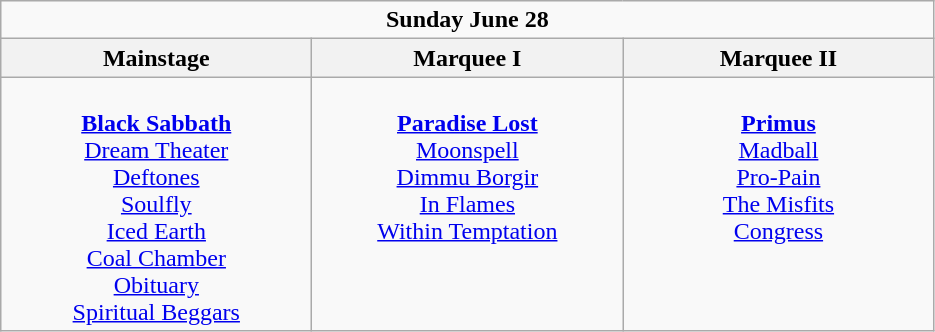<table class="wikitable">
<tr>
<td colspan="3" style="text-align:center;"><strong>Sunday June 28</strong></td>
</tr>
<tr>
<th>Mainstage</th>
<th>Marquee I</th>
<th>Marquee II</th>
</tr>
<tr>
<td style="text-align:center; vertical-align:top; width:200px;"><br><strong><a href='#'>Black Sabbath</a></strong>
<br><a href='#'>Dream Theater</a>
<br><a href='#'>Deftones</a>
<br><a href='#'>Soulfly</a>
<br><a href='#'>Iced Earth</a>
<br><a href='#'>Coal Chamber</a>
<br><a href='#'>Obituary</a>
<br><a href='#'>Spiritual Beggars</a></td>
<td style="text-align:center; vertical-align:top; width:200px;"><br><strong><a href='#'>Paradise Lost</a></strong>
<br><a href='#'>Moonspell</a>
<br><a href='#'>Dimmu Borgir</a>
<br><a href='#'>In Flames</a>
<br><a href='#'>Within Temptation</a></td>
<td style="text-align:center; vertical-align:top; width:200px;"><br><strong><a href='#'>Primus</a></strong>
<br><a href='#'>Madball</a>
<br><a href='#'>Pro-Pain</a>
<br><a href='#'>The Misfits</a>
<br><a href='#'>Congress</a></td>
</tr>
</table>
